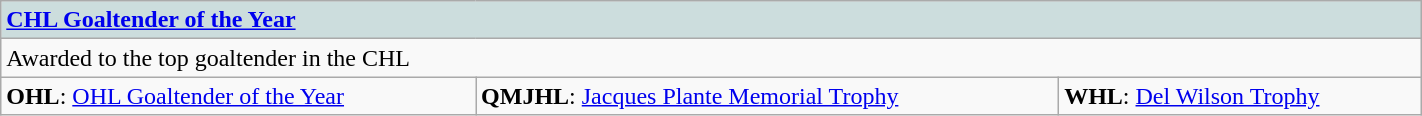<table class="wikitable" width="75%">
<tr style="font-weight:bold; background-color:#ccdddd;" |>
<td colspan="3"><a href='#'>CHL Goaltender of the Year</a></td>
</tr>
<tr>
<td colspan="3">Awarded to the top goaltender in the CHL</td>
</tr>
<tr>
<td><strong>OHL</strong>: <a href='#'>OHL Goaltender of the Year</a></td>
<td><strong>QMJHL</strong>: <a href='#'>Jacques Plante Memorial Trophy</a></td>
<td><strong>WHL</strong>: <a href='#'>Del Wilson Trophy</a></td>
</tr>
</table>
